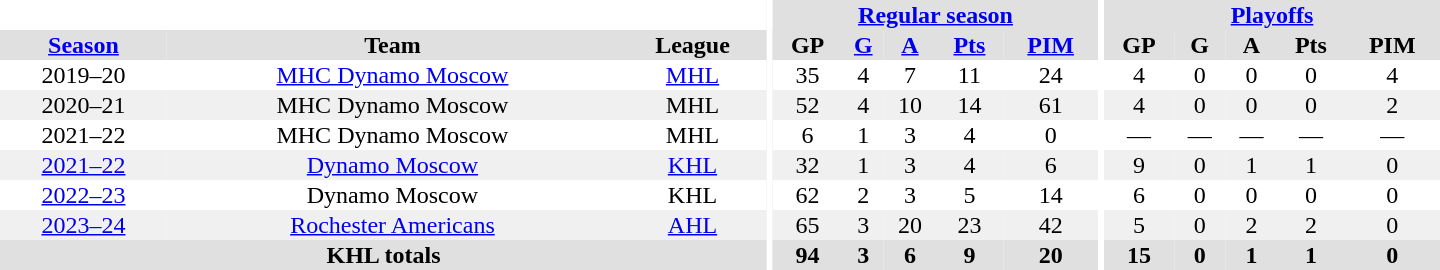<table border="0" cellpadding="1" cellspacing="0" style="text-align:center; width:60em">
<tr bgcolor="#e0e0e0">
<th colspan="3" bgcolor="#ffffff"></th>
<th rowspan="99" bgcolor="#ffffff"></th>
<th colspan="5"><a href='#'>Regular season</a></th>
<th rowspan="99" bgcolor="#ffffff"></th>
<th colspan="5"><a href='#'>Playoffs</a></th>
</tr>
<tr bgcolor="#e0e0e0">
<th><a href='#'>Season</a></th>
<th>Team</th>
<th>League</th>
<th>GP</th>
<th><a href='#'>G</a></th>
<th><a href='#'>A</a></th>
<th><a href='#'>Pts</a></th>
<th><a href='#'>PIM</a></th>
<th>GP</th>
<th>G</th>
<th>A</th>
<th>Pts</th>
<th>PIM</th>
</tr>
<tr>
<td>2019–20</td>
<td><a href='#'>MHC Dynamo Moscow</a></td>
<td><a href='#'>MHL</a></td>
<td>35</td>
<td>4</td>
<td>7</td>
<td>11</td>
<td>24</td>
<td>4</td>
<td>0</td>
<td>0</td>
<td>0</td>
<td>4</td>
</tr>
<tr bgcolor="#f0f0f0">
<td>2020–21</td>
<td>MHC Dynamo Moscow</td>
<td>MHL</td>
<td>52</td>
<td>4</td>
<td>10</td>
<td>14</td>
<td>61</td>
<td>4</td>
<td>0</td>
<td>0</td>
<td>0</td>
<td>2</td>
</tr>
<tr>
<td>2021–22</td>
<td>MHC Dynamo Moscow</td>
<td>MHL</td>
<td>6</td>
<td>1</td>
<td>3</td>
<td>4</td>
<td>0</td>
<td>—</td>
<td>—</td>
<td>—</td>
<td>—</td>
<td>—</td>
</tr>
<tr bgcolor="#f0f0f0">
<td><a href='#'>2021–22</a></td>
<td><a href='#'>Dynamo Moscow</a></td>
<td><a href='#'>KHL</a></td>
<td>32</td>
<td>1</td>
<td>3</td>
<td>4</td>
<td>6</td>
<td>9</td>
<td>0</td>
<td>1</td>
<td>1</td>
<td>0</td>
</tr>
<tr>
<td><a href='#'>2022–23</a></td>
<td>Dynamo Moscow</td>
<td>KHL</td>
<td>62</td>
<td>2</td>
<td>3</td>
<td>5</td>
<td>14</td>
<td>6</td>
<td>0</td>
<td>0</td>
<td>0</td>
<td>0</td>
</tr>
<tr bgcolor="#f0f0f0">
<td><a href='#'>2023–24</a></td>
<td><a href='#'>Rochester Americans</a></td>
<td><a href='#'>AHL</a></td>
<td>65</td>
<td>3</td>
<td>20</td>
<td>23</td>
<td>42</td>
<td>5</td>
<td>0</td>
<td>2</td>
<td>2</td>
<td>0</td>
</tr>
<tr bgcolor="#e0e0e0">
<th colspan="3">KHL totals</th>
<th>94</th>
<th>3</th>
<th>6</th>
<th>9</th>
<th>20</th>
<th>15</th>
<th>0</th>
<th>1</th>
<th>1</th>
<th>0</th>
</tr>
</table>
